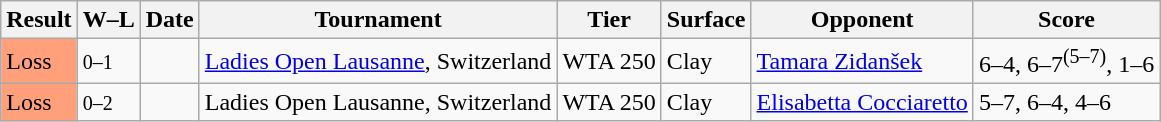<table class="sortable wikitable">
<tr>
<th>Result</th>
<th class="unsortable">W–L</th>
<th>Date</th>
<th>Tournament</th>
<th>Tier</th>
<th>Surface</th>
<th>Opponent</th>
<th class="unsortable">Score</th>
</tr>
<tr>
<td style="background:#ffa07a">Loss</td>
<td><small>0–1</small></td>
<td><a href='#'></a></td>
<td><a href='#'>Ladies Open Lausanne</a>, Switzerland</td>
<td>WTA 250</td>
<td>Clay</td>
<td> <a href='#'>Tamara Zidanšek</a></td>
<td>6–4, 6–7<sup>(5–7)</sup>, 1–6</td>
</tr>
<tr>
<td style="background:#ffa07a">Loss</td>
<td><small>0–2</small></td>
<td><a href='#'></a></td>
<td>Ladies Open Lausanne, Switzerland</td>
<td>WTA 250</td>
<td>Clay</td>
<td> <a href='#'>Elisabetta Cocciaretto</a></td>
<td>5–7, 6–4, 4–6</td>
</tr>
</table>
